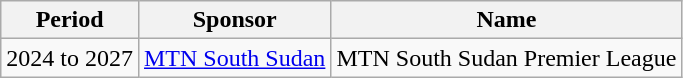<table class="wikitable">
<tr>
<th>Period</th>
<th>Sponsor</th>
<th>Name</th>
</tr>
<tr>
<td>2024 to 2027</td>
<td><a href='#'>MTN South Sudan</a></td>
<td>MTN South Sudan Premier League</td>
</tr>
</table>
